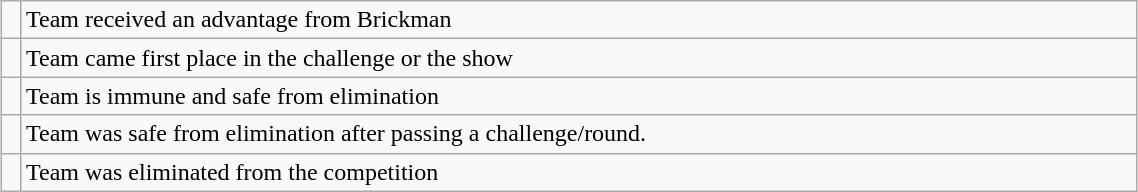<table class="wikitable" style="margin: auto; text-align: left; line-height:18px; width:60%">
<tr>
<td></td>
<td>Team received an advantage from Brickman</td>
</tr>
<tr>
<td></td>
<td>Team came first place in the challenge or the show</td>
</tr>
<tr>
<td></td>
<td>Team is immune and safe from elimination</td>
</tr>
<tr>
<td></td>
<td>Team was safe from elimination after passing a challenge/round.</td>
</tr>
<tr>
<td></td>
<td>Team was eliminated from the competition</td>
</tr>
</table>
